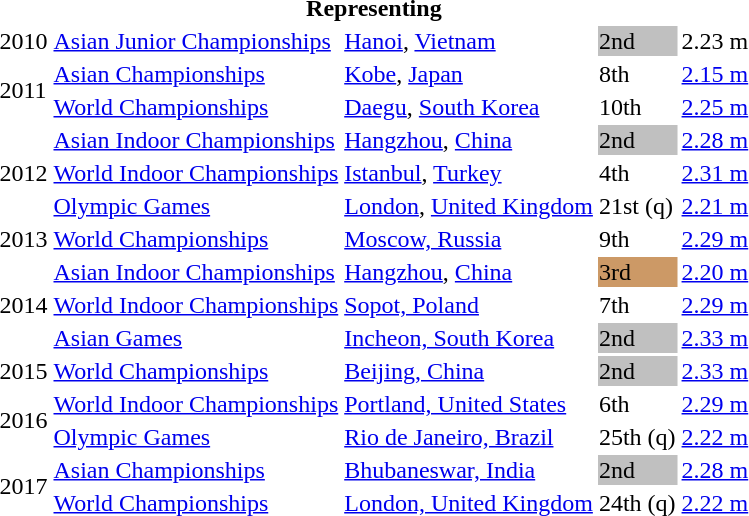<table>
<tr>
<th colspan="6">Representing </th>
</tr>
<tr>
<td>2010</td>
<td><a href='#'>Asian Junior Championships</a></td>
<td><a href='#'>Hanoi</a>, <a href='#'>Vietnam</a></td>
<td bgcolor=silver>2nd</td>
<td>2.23 m</td>
</tr>
<tr>
<td rowspan=2>2011</td>
<td><a href='#'>Asian Championships</a></td>
<td><a href='#'>Kobe</a>, <a href='#'>Japan</a></td>
<td>8th</td>
<td><a href='#'>2.15 m</a></td>
</tr>
<tr>
<td><a href='#'>World Championships</a></td>
<td><a href='#'>Daegu</a>, <a href='#'>South Korea</a></td>
<td>10th</td>
<td><a href='#'>2.25 m</a></td>
</tr>
<tr>
<td rowspan=3>2012</td>
<td><a href='#'>Asian Indoor Championships</a></td>
<td><a href='#'>Hangzhou</a>, <a href='#'>China</a></td>
<td bgcolor=silver>2nd</td>
<td><a href='#'>2.28 m</a></td>
</tr>
<tr>
<td><a href='#'>World Indoor Championships</a></td>
<td><a href='#'>Istanbul</a>, <a href='#'>Turkey</a></td>
<td>4th</td>
<td><a href='#'>2.31 m</a></td>
</tr>
<tr>
<td><a href='#'>Olympic Games</a></td>
<td><a href='#'>London</a>, <a href='#'>United Kingdom</a></td>
<td>21st (q)</td>
<td><a href='#'>2.21 m</a></td>
</tr>
<tr>
<td>2013</td>
<td><a href='#'>World Championships</a></td>
<td><a href='#'>Moscow, Russia</a></td>
<td>9th</td>
<td><a href='#'>2.29 m</a></td>
</tr>
<tr>
<td rowspan=3>2014</td>
<td><a href='#'>Asian Indoor Championships</a></td>
<td><a href='#'>Hangzhou</a>, <a href='#'>China</a></td>
<td bgcolor=cc9966>3rd</td>
<td><a href='#'>2.20 m</a></td>
</tr>
<tr>
<td><a href='#'>World Indoor Championships</a></td>
<td><a href='#'>Sopot, Poland</a></td>
<td>7th</td>
<td><a href='#'>2.29 m</a></td>
</tr>
<tr>
<td><a href='#'>Asian Games</a></td>
<td><a href='#'>Incheon, South Korea</a></td>
<td bgcolor=silver>2nd</td>
<td><a href='#'>2.33 m</a></td>
</tr>
<tr>
<td>2015</td>
<td><a href='#'>World Championships</a></td>
<td><a href='#'>Beijing, China</a></td>
<td bgcolor=silver>2nd</td>
<td><a href='#'>2.33 m</a></td>
</tr>
<tr>
<td rowspan=2>2016</td>
<td><a href='#'>World Indoor Championships</a></td>
<td><a href='#'>Portland, United States</a></td>
<td>6th</td>
<td><a href='#'>2.29 m</a></td>
</tr>
<tr>
<td><a href='#'>Olympic Games</a></td>
<td><a href='#'>Rio de Janeiro, Brazil</a></td>
<td>25th (q)</td>
<td><a href='#'>2.22 m</a></td>
</tr>
<tr>
<td rowspan=2>2017</td>
<td><a href='#'>Asian Championships</a></td>
<td><a href='#'>Bhubaneswar, India</a></td>
<td bgcolor=silver>2nd</td>
<td><a href='#'>2.28 m</a></td>
</tr>
<tr>
<td><a href='#'>World Championships</a></td>
<td><a href='#'>London, United Kingdom</a></td>
<td>24th (q)</td>
<td><a href='#'>2.22 m</a></td>
</tr>
</table>
